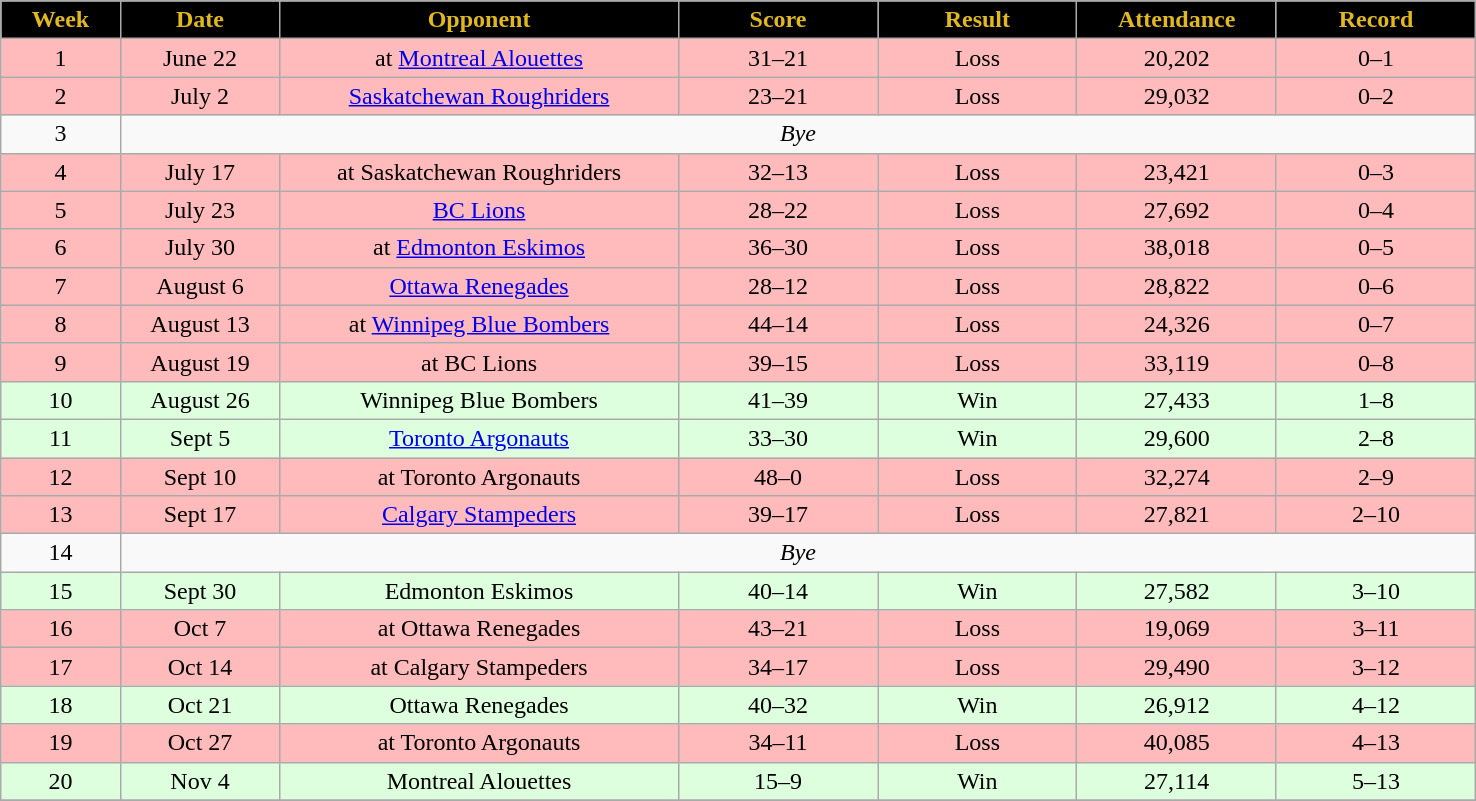<table class="wikitable sortable">
<tr>
<th style="background:black;color:#e1b81e;" width="6%">Week</th>
<th style="background:black;color:#e1b81e;" width="8%">Date</th>
<th style="background:black;color:#e1b81e;" width="20%">Opponent</th>
<th style="background:black;color:#e1b81e;" width="10%">Score</th>
<th style="background:black;color:#e1b81e;" width="10%">Result</th>
<th style="background:black;color:#e1b81e;" width="10%">Attendance</th>
<th style="background:black;color:#e1b81e;" width="10%">Record</th>
</tr>
<tr align="center" bgcolor="#ffbbbb">
<td>1</td>
<td>June 22</td>
<td>at <a href='#'>Montreal Alouettes</a></td>
<td>31–21</td>
<td>Loss</td>
<td>20,202</td>
<td>0–1</td>
</tr>
<tr align="center" bgcolor="#ffbbbb">
<td>2</td>
<td>July 2</td>
<td><a href='#'>Saskatchewan Roughriders</a></td>
<td>23–21</td>
<td>Loss</td>
<td>29,032</td>
<td>0–2</td>
</tr>
<tr align="center">
<td>3</td>
<td colSpan=6 align="center"><em>Bye</em></td>
</tr>
<tr align="center" bgcolor="#ffbbbb">
<td>4</td>
<td>July 17</td>
<td>at Saskatchewan Roughriders</td>
<td>32–13</td>
<td>Loss</td>
<td>23,421</td>
<td>0–3</td>
</tr>
<tr align="center" bgcolor="#ffbbbb">
<td>5</td>
<td>July 23</td>
<td><a href='#'>BC Lions</a></td>
<td>28–22</td>
<td>Loss</td>
<td>27,692</td>
<td>0–4</td>
</tr>
<tr align="center" bgcolor="#ffbbbb">
<td>6</td>
<td>July 30</td>
<td>at <a href='#'>Edmonton Eskimos</a></td>
<td>36–30</td>
<td>Loss</td>
<td>38,018</td>
<td>0–5</td>
</tr>
<tr align="center" bgcolor="#ffbbbb">
<td>7</td>
<td>August 6</td>
<td><a href='#'>Ottawa Renegades</a></td>
<td>28–12</td>
<td>Loss</td>
<td>28,822</td>
<td>0–6</td>
</tr>
<tr align="center" bgcolor="#ffbbbb">
<td>8</td>
<td>August 13</td>
<td>at <a href='#'>Winnipeg Blue Bombers</a></td>
<td>44–14</td>
<td>Loss</td>
<td>24,326</td>
<td>0–7</td>
</tr>
<tr align="center" bgcolor="#ffbbbb">
<td>9</td>
<td>August 19</td>
<td>at BC Lions</td>
<td>39–15</td>
<td>Loss</td>
<td>33,119</td>
<td>0–8</td>
</tr>
<tr align="center" bgcolor="#ddffdd">
<td>10</td>
<td>August 26</td>
<td>Winnipeg Blue Bombers</td>
<td>41–39</td>
<td>Win</td>
<td>27,433</td>
<td>1–8</td>
</tr>
<tr align="center" bgcolor="#ddffdd">
<td>11</td>
<td>Sept 5</td>
<td><a href='#'>Toronto Argonauts</a></td>
<td>33–30</td>
<td>Win</td>
<td>29,600</td>
<td>2–8</td>
</tr>
<tr align="center" bgcolor="#ffbbbb">
<td>12</td>
<td>Sept 10</td>
<td>at Toronto Argonauts</td>
<td>48–0</td>
<td>Loss</td>
<td>32,274</td>
<td>2–9</td>
</tr>
<tr align="center" bgcolor="#ffbbbb">
<td>13</td>
<td>Sept 17</td>
<td><a href='#'>Calgary Stampeders</a></td>
<td>39–17</td>
<td>Loss</td>
<td>27,821</td>
<td>2–10</td>
</tr>
<tr align="center">
<td>14</td>
<td colSpan=6 align="center"><em>Bye</em></td>
</tr>
<tr align="center" bgcolor="#ddffdd">
<td>15</td>
<td>Sept 30</td>
<td>Edmonton Eskimos</td>
<td>40–14</td>
<td>Win</td>
<td>27,582</td>
<td>3–10</td>
</tr>
<tr align="center" bgcolor="#ffbbbb">
<td>16</td>
<td>Oct 7</td>
<td>at Ottawa Renegades</td>
<td>43–21</td>
<td>Loss</td>
<td>19,069</td>
<td>3–11</td>
</tr>
<tr align="center" bgcolor="#ffbbbb">
<td>17</td>
<td>Oct 14</td>
<td>at Calgary Stampeders</td>
<td>34–17</td>
<td>Loss</td>
<td>29,490</td>
<td>3–12</td>
</tr>
<tr align="center" bgcolor="#ddffdd">
<td>18</td>
<td>Oct 21</td>
<td>Ottawa Renegades</td>
<td>40–32</td>
<td>Win</td>
<td>26,912</td>
<td>4–12</td>
</tr>
<tr align="center" bgcolor="#ffbbbb">
<td>19</td>
<td>Oct 27</td>
<td>at Toronto Argonauts</td>
<td>34–11</td>
<td>Loss</td>
<td>40,085</td>
<td>4–13</td>
</tr>
<tr align="center" bgcolor="#ddffdd">
<td>20</td>
<td>Nov 4</td>
<td>Montreal Alouettes</td>
<td>15–9</td>
<td>Win</td>
<td>27,114</td>
<td>5–13</td>
</tr>
<tr>
</tr>
</table>
